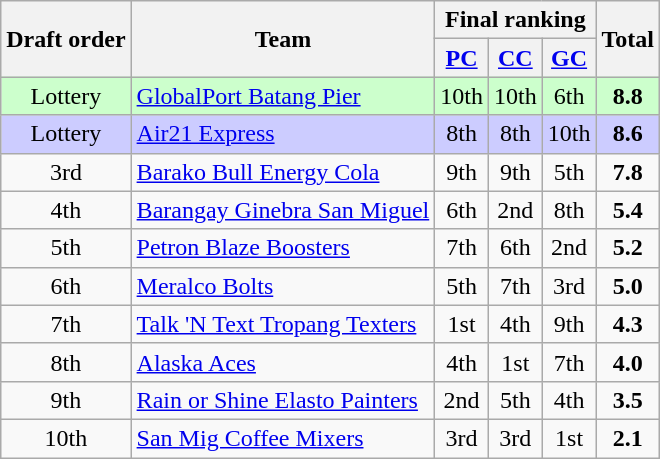<table class=wikitable style="text-align:center;">
<tr>
<th rowspan=2>Draft order</th>
<th rowspan=2>Team</th>
<th colspan=3>Final ranking</th>
<th rowspan=2>Total</th>
</tr>
<tr>
<th><a href='#'>PC</a></th>
<th><a href='#'>CC</a></th>
<th><a href='#'>GC</a></th>
</tr>
<tr bgcolor=ccffcc>
<td>Lottery</td>
<td align=left><a href='#'>GlobalPort Batang Pier</a></td>
<td>10th</td>
<td>10th</td>
<td>6th</td>
<td><strong>8.8</strong></td>
</tr>
<tr bgcolor=ccccff>
<td>Lottery</td>
<td align=left><a href='#'>Air21 Express</a></td>
<td>8th</td>
<td>8th</td>
<td>10th</td>
<td><strong>8.6</strong></td>
</tr>
<tr>
<td>3rd</td>
<td align=left><a href='#'>Barako Bull Energy Cola</a></td>
<td>9th</td>
<td>9th</td>
<td>5th</td>
<td><strong>7.8</strong></td>
</tr>
<tr>
<td>4th</td>
<td align=left><a href='#'>Barangay Ginebra San Miguel</a></td>
<td>6th</td>
<td>2nd</td>
<td>8th</td>
<td><strong>5.4</strong></td>
</tr>
<tr>
<td>5th</td>
<td align=left><a href='#'>Petron Blaze Boosters</a></td>
<td>7th</td>
<td>6th</td>
<td>2nd</td>
<td><strong>5.2</strong></td>
</tr>
<tr>
<td>6th</td>
<td align=left><a href='#'>Meralco Bolts</a></td>
<td>5th</td>
<td>7th</td>
<td>3rd</td>
<td><strong>5.0</strong></td>
</tr>
<tr>
<td>7th</td>
<td align=left><a href='#'>Talk 'N Text Tropang Texters</a></td>
<td>1st</td>
<td>4th</td>
<td>9th</td>
<td><strong>4.3</strong></td>
</tr>
<tr>
<td>8th</td>
<td align=left><a href='#'>Alaska Aces</a></td>
<td>4th</td>
<td>1st</td>
<td>7th</td>
<td><strong>4.0</strong></td>
</tr>
<tr>
<td>9th</td>
<td align=left><a href='#'>Rain or Shine Elasto Painters</a></td>
<td>2nd</td>
<td>5th</td>
<td>4th</td>
<td><strong>3.5</strong></td>
</tr>
<tr>
<td>10th</td>
<td align=left><a href='#'>San Mig Coffee Mixers</a></td>
<td>3rd</td>
<td>3rd</td>
<td>1st</td>
<td><strong>2.1</strong></td>
</tr>
</table>
